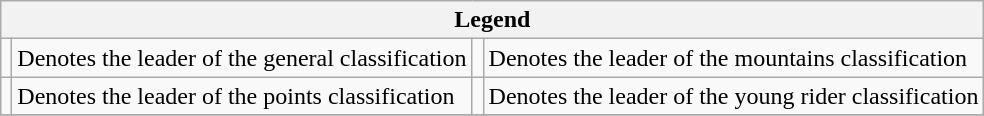<table class="wikitable">
<tr>
<th colspan="4">Legend</th>
</tr>
<tr>
<td></td>
<td>Denotes the leader of the general classification</td>
<td></td>
<td>Denotes the leader of the mountains classification</td>
</tr>
<tr>
<td></td>
<td>Denotes the leader of the points classification</td>
<td></td>
<td>Denotes the leader of the young rider classification</td>
</tr>
<tr>
</tr>
</table>
